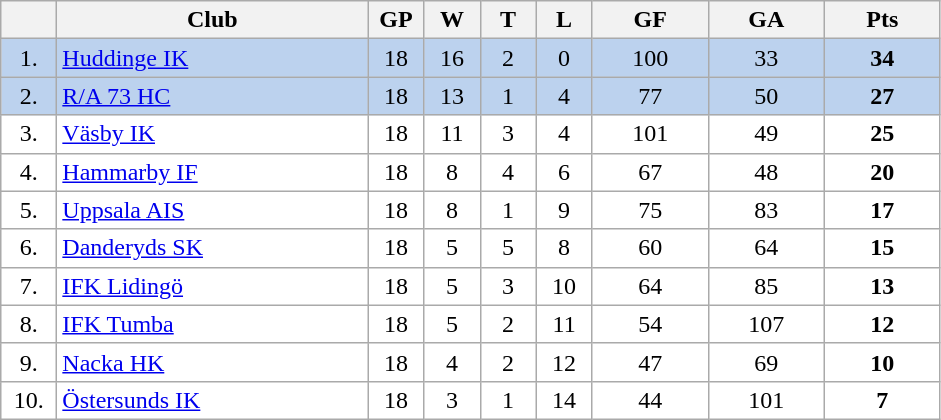<table class="wikitable">
<tr>
<th width="30"></th>
<th width="200">Club</th>
<th width="30">GP</th>
<th width="30">W</th>
<th width="30">T</th>
<th width="30">L</th>
<th width="70">GF</th>
<th width="70">GA</th>
<th width="70">Pts</th>
</tr>
<tr bgcolor="#BCD2EE" align="center">
<td>1.</td>
<td align="left"><a href='#'>Huddinge IK</a></td>
<td>18</td>
<td>16</td>
<td>2</td>
<td>0</td>
<td>100</td>
<td>33</td>
<td><strong>34</strong></td>
</tr>
<tr bgcolor="#BCD2EE" align="center">
<td>2.</td>
<td align="left"><a href='#'>R/A 73 HC</a></td>
<td>18</td>
<td>13</td>
<td>1</td>
<td>4</td>
<td>77</td>
<td>50</td>
<td><strong>27</strong></td>
</tr>
<tr bgcolor="#FFFFFF" align="center">
<td>3.</td>
<td align="left"><a href='#'>Väsby IK</a></td>
<td>18</td>
<td>11</td>
<td>3</td>
<td>4</td>
<td>101</td>
<td>49</td>
<td><strong>25</strong></td>
</tr>
<tr bgcolor="#FFFFFF" align="center">
<td>4.</td>
<td align="left"><a href='#'>Hammarby IF</a></td>
<td>18</td>
<td>8</td>
<td>4</td>
<td>6</td>
<td>67</td>
<td>48</td>
<td><strong>20</strong></td>
</tr>
<tr bgcolor="#FFFFFF" align="center">
<td>5.</td>
<td align="left"><a href='#'>Uppsala AIS</a></td>
<td>18</td>
<td>8</td>
<td>1</td>
<td>9</td>
<td>75</td>
<td>83</td>
<td><strong>17</strong></td>
</tr>
<tr bgcolor="#FFFFFF" align="center">
<td>6.</td>
<td align="left"><a href='#'>Danderyds SK</a></td>
<td>18</td>
<td>5</td>
<td>5</td>
<td>8</td>
<td>60</td>
<td>64</td>
<td><strong>15</strong></td>
</tr>
<tr bgcolor="#FFFFFF" align="center">
<td>7.</td>
<td align="left"><a href='#'>IFK Lidingö</a></td>
<td>18</td>
<td>5</td>
<td>3</td>
<td>10</td>
<td>64</td>
<td>85</td>
<td><strong>13</strong></td>
</tr>
<tr bgcolor="#FFFFFF" align="center">
<td>8.</td>
<td align="left"><a href='#'>IFK Tumba</a></td>
<td>18</td>
<td>5</td>
<td>2</td>
<td>11</td>
<td>54</td>
<td>107</td>
<td><strong>12</strong></td>
</tr>
<tr bgcolor="#FFFFFF" align="center">
<td>9.</td>
<td align="left"><a href='#'>Nacka HK</a></td>
<td>18</td>
<td>4</td>
<td>2</td>
<td>12</td>
<td>47</td>
<td>69</td>
<td><strong>10</strong></td>
</tr>
<tr bgcolor="#FFFFFF" align="center">
<td>10.</td>
<td align="left"><a href='#'>Östersunds IK</a></td>
<td>18</td>
<td>3</td>
<td>1</td>
<td>14</td>
<td>44</td>
<td>101</td>
<td><strong>7</strong></td>
</tr>
</table>
